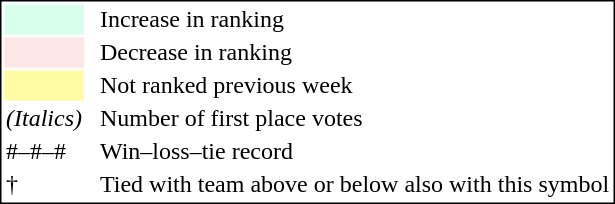<table style="border:1px solid black;">
<tr>
<td style="background:#D8FFEB; width:20px;"></td>
<td> </td>
<td>Increase in ranking</td>
</tr>
<tr>
<td style="background:#FFE6E6; width:20px;"></td>
<td> </td>
<td>Decrease in ranking</td>
</tr>
<tr>
<td style="background:#FFFCA2; width:20px;"></td>
<td> </td>
<td>Not ranked previous week</td>
</tr>
<tr>
<td><em>(Italics)</em></td>
<td> </td>
<td>Number of first place votes</td>
</tr>
<tr>
<td>#–#–#</td>
<td> </td>
<td>Win–loss–tie record</td>
</tr>
<tr>
<td>†</td>
<td></td>
<td>Tied with team above or below also with this symbol</td>
</tr>
</table>
